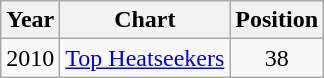<table class="wikitable">
<tr>
<th>Year</th>
<th>Chart</th>
<th>Position</th>
</tr>
<tr>
<td>2010</td>
<td><a href='#'>Top Heatseekers</a></td>
<td align="center">38</td>
</tr>
</table>
